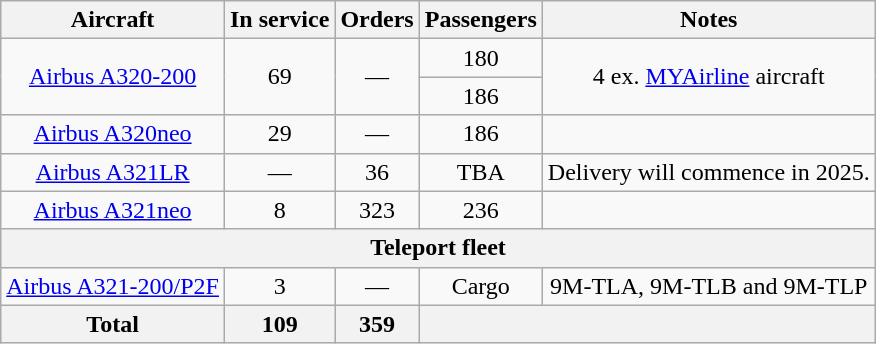<table class="wikitable" style="margin:0.5em auto; text-align:center">
<tr>
<th>Aircraft</th>
<th>In service</th>
<th>Orders</th>
<th>Passengers</th>
<th>Notes</th>
</tr>
<tr>
<td rowspan="2"><a href='#'>Airbus A320-200</a></td>
<td rowspan="2">69</td>
<td rowspan="2">—</td>
<td>180</td>
<td rowspan="2">4 ex. <a href='#'>MYAirline</a> aircraft</td>
</tr>
<tr>
<td>186</td>
</tr>
<tr>
<td><a href='#'>Airbus A320neo</a></td>
<td>29</td>
<td>—</td>
<td>186</td>
<td></td>
</tr>
<tr>
<td><a href='#'>Airbus A321LR</a></td>
<td>—</td>
<td>36</td>
<td><abbr>TBA</abbr></td>
<td>Delivery will commence in 2025.</td>
</tr>
<tr>
<td><a href='#'>Airbus A321neo</a></td>
<td>8</td>
<td>323</td>
<td>236</td>
<td></td>
</tr>
<tr>
<th colspan="7" scope="row">Teleport fleet</th>
</tr>
<tr>
<td><a href='#'>Airbus A321-200/P2F</a></td>
<td>3</td>
<td>—</td>
<td><abbr>Cargo</abbr></td>
<td>9M-TLA, 9M-TLB and 9M-TLP</td>
</tr>
<tr>
<th>Total</th>
<th>109</th>
<th>359</th>
<th colspan="4"></th>
</tr>
</table>
